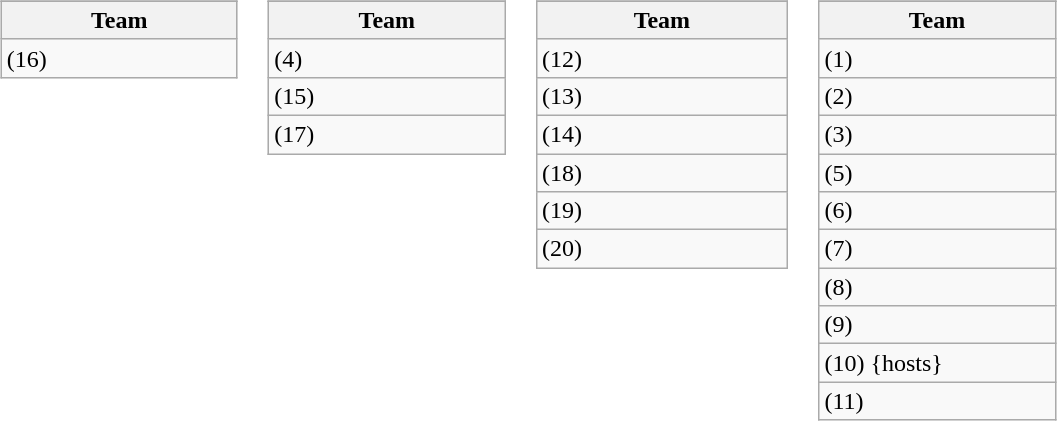<table>
<tr valign=top>
<td><br><table class="wikitable">
<tr>
</tr>
<tr>
<th width=150>Team</th>
</tr>
<tr>
<td> (16)</td>
</tr>
</table>
</td>
<td><br><table class="wikitable">
<tr>
</tr>
<tr>
<th width=150>Team</th>
</tr>
<tr>
<td> (4)</td>
</tr>
<tr>
<td> (15)</td>
</tr>
<tr>
<td> (17)</td>
</tr>
</table>
</td>
<td><br><table class="wikitable">
<tr>
</tr>
<tr>
<th width=160>Team</th>
</tr>
<tr>
<td> (12)</td>
</tr>
<tr>
<td> (13)</td>
</tr>
<tr>
<td> (14)</td>
</tr>
<tr>
<td> (18)</td>
</tr>
<tr>
<td> (19)</td>
</tr>
<tr>
<td> (20)</td>
</tr>
</table>
</td>
<td><br><table class="wikitable">
<tr>
</tr>
<tr>
<th width=150>Team</th>
</tr>
<tr>
<td> (1)</td>
</tr>
<tr>
<td> (2)</td>
</tr>
<tr>
<td> (3)</td>
</tr>
<tr>
<td> (5)</td>
</tr>
<tr>
<td> (6)</td>
</tr>
<tr>
<td> (7)</td>
</tr>
<tr>
<td> (8)</td>
</tr>
<tr>
<td> (9)</td>
</tr>
<tr>
<td> (10) {hosts}</td>
</tr>
<tr>
<td> (11)</td>
</tr>
</table>
</td>
</tr>
</table>
